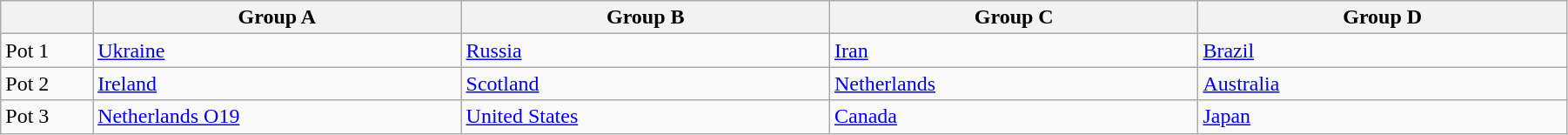<table class="wikitable" style="width:95%">
<tr>
<th width=5%></th>
<th width=20%><strong>Group A</strong></th>
<th width=20%><strong>Group B</strong></th>
<th width=20%><strong>Group C</strong></th>
<th width=20%><strong>Group D</strong></th>
</tr>
<tr>
<td>Pot 1</td>
<td> <a href='#'>Ukraine</a></td>
<td> <a href='#'>Russia</a></td>
<td> <a href='#'>Iran</a></td>
<td> <a href='#'>Brazil</a></td>
</tr>
<tr>
<td>Pot 2</td>
<td> <a href='#'>Ireland</a></td>
<td> <a href='#'>Scotland</a></td>
<td> <a href='#'>Netherlands</a></td>
<td> <a href='#'>Australia</a></td>
</tr>
<tr>
<td>Pot 3</td>
<td> <a href='#'>Netherlands O19</a></td>
<td> <a href='#'>United States</a></td>
<td> <a href='#'>Canada</a></td>
<td> <a href='#'>Japan</a></td>
</tr>
</table>
